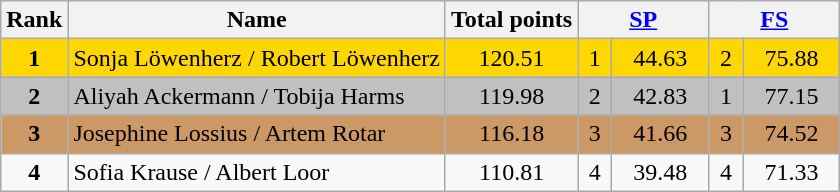<table class="wikitable sortable">
<tr>
<th>Rank</th>
<th>Name</th>
<th>Total points</th>
<th colspan="2" width="80px"><a href='#'>SP</a></th>
<th colspan="2" width="80px"><a href='#'>FS</a></th>
</tr>
<tr bgcolor="gold">
<td align="center"><strong>1</strong></td>
<td>Sonja Löwenherz / Robert Löwenherz</td>
<td align="center">120.51</td>
<td align="center">1</td>
<td align="center">44.63</td>
<td align="center">2</td>
<td align="center">75.88</td>
</tr>
<tr bgcolor="silver">
<td align="center"><strong>2</strong></td>
<td>Aliyah Ackermann / Tobija Harms</td>
<td align="center">119.98</td>
<td align="center">2</td>
<td align="center">42.83</td>
<td align="center">1</td>
<td align="center">77.15</td>
</tr>
<tr bgcolor="cc9966">
<td align="center"><strong>3</strong></td>
<td>Josephine Lossius / Artem Rotar</td>
<td align="center">116.18</td>
<td align="center">3</td>
<td align="center">41.66</td>
<td align="center">3</td>
<td align="center">74.52</td>
</tr>
<tr>
<td align="center"><strong>4</strong></td>
<td>Sofia Krause / Albert Loor</td>
<td align="center">110.81</td>
<td align="center">4</td>
<td align="center">39.48</td>
<td align="center">4</td>
<td align="center">71.33</td>
</tr>
</table>
